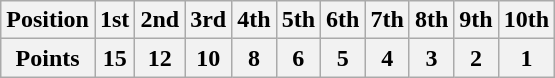<table class="wikitable">
<tr>
<th>Position</th>
<th>1st</th>
<th>2nd</th>
<th>3rd</th>
<th>4th</th>
<th>5th</th>
<th>6th</th>
<th>7th</th>
<th>8th</th>
<th>9th</th>
<th>10th</th>
</tr>
<tr>
<th>Points</th>
<th>15</th>
<th>12</th>
<th>10</th>
<th>8</th>
<th>6</th>
<th>5</th>
<th>4</th>
<th>3</th>
<th>2</th>
<th>1</th>
</tr>
</table>
